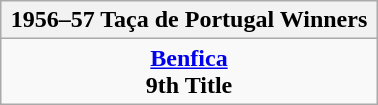<table class="wikitable" style="text-align: center; margin: 0 auto; width: 20%">
<tr>
<th>1956–57 Taça de Portugal Winners</th>
</tr>
<tr>
<td><strong><a href='#'>Benfica</a></strong><br><strong>9th Title</strong></td>
</tr>
</table>
